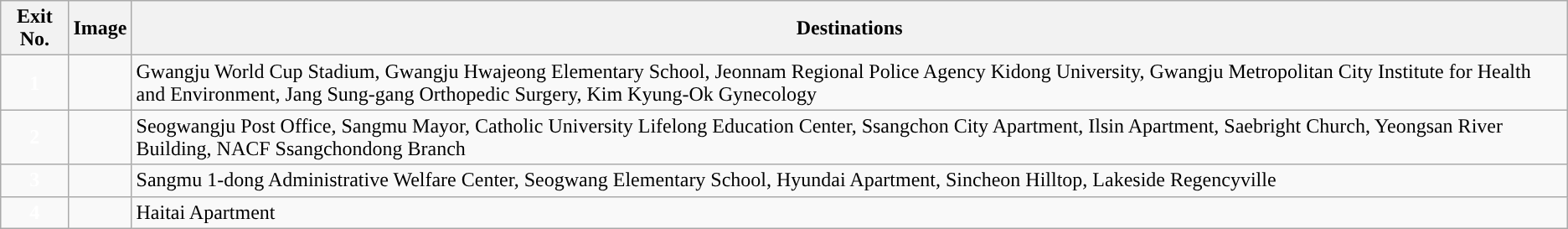<table class="wikitable">
<tr>
<th>Exit No.</th>
<th>Image</th>
<th>Destinations</th>
</tr>
<tr>
<td style="text-align:center; color:white;"><strong>1</strong></td>
<td></td>
<td>Gwangju World Cup Stadium, Gwangju Hwajeong Elementary School, Jeonnam Regional Police Agency Kidong University, Gwangju Metropolitan City Institute for Health and Environment, Jang Sung-gang Orthopedic Surgery, Kim Kyung-Ok Gynecology</td>
</tr>
<tr>
<td style="text-align:center; color:white;"><strong>2</strong></td>
<td></td>
<td>Seogwangju Post Office, Sangmu Mayor, Catholic University Lifelong Education Center, Ssangchon City Apartment, Ilsin Apartment, Saebright Church, Yeongsan River Building, NACF Ssangchondong Branch</td>
</tr>
<tr>
<td style="text-align:center; color:white;"><strong>3</strong></td>
<td></td>
<td>Sangmu 1-dong Administrative Welfare Center, Seogwang Elementary School, Hyundai Apartment, Sincheon Hilltop, Lakeside Regencyville</td>
</tr>
<tr>
<td style="text-align:center; color:white;"><strong>4</strong></td>
<td></td>
<td>Haitai Apartment</td>
</tr>
</table>
